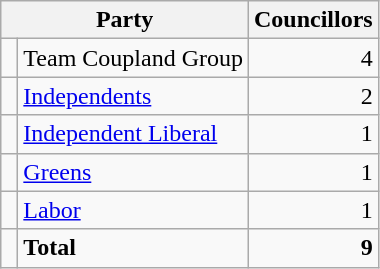<table class="wikitable">
<tr>
<th colspan="2">Party</th>
<th>Councillors</th>
</tr>
<tr>
<td> </td>
<td>Team Coupland Group</td>
<td align=right>4</td>
</tr>
<tr>
<td> </td>
<td><a href='#'>Independents</a></td>
<td align=right>2</td>
</tr>
<tr>
<td> </td>
<td><a href='#'>Independent Liberal</a></td>
<td align=right>1</td>
</tr>
<tr>
<td> </td>
<td><a href='#'>Greens</a></td>
<td align=right>1</td>
</tr>
<tr>
<td> </td>
<td><a href='#'>Labor</a></td>
<td align=right>1</td>
</tr>
<tr>
<td></td>
<td><strong>Total</strong></td>
<td align=right><strong>9</strong></td>
</tr>
</table>
